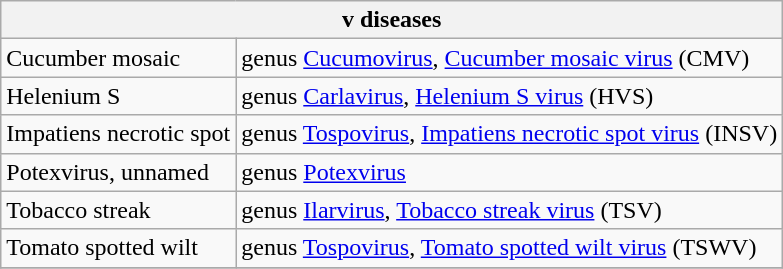<table class="wikitable" style="clear">
<tr>
<th colspan=2><strong>v diseases</strong><br></th>
</tr>
<tr>
<td>Cucumber mosaic</td>
<td>genus <a href='#'>Cucumovirus</a>, <a href='#'>Cucumber mosaic virus</a> (CMV)</td>
</tr>
<tr>
<td>Helenium S</td>
<td>genus <a href='#'>Carlavirus</a>, <a href='#'>Helenium S virus</a> (HVS)</td>
</tr>
<tr>
<td>Impatiens necrotic spot</td>
<td>genus <a href='#'>Tospovirus</a>, <a href='#'>Impatiens necrotic spot virus</a> (INSV)</td>
</tr>
<tr>
<td>Potexvirus, unnamed</td>
<td>genus <a href='#'>Potexvirus</a></td>
</tr>
<tr>
<td>Tobacco streak</td>
<td>genus <a href='#'>Ilarvirus</a>, <a href='#'>Tobacco streak virus</a> (TSV)</td>
</tr>
<tr>
<td>Tomato spotted wilt</td>
<td>genus <a href='#'>Tospovirus</a>, <a href='#'>Tomato spotted wilt virus</a>  (TSWV)</td>
</tr>
<tr>
</tr>
</table>
